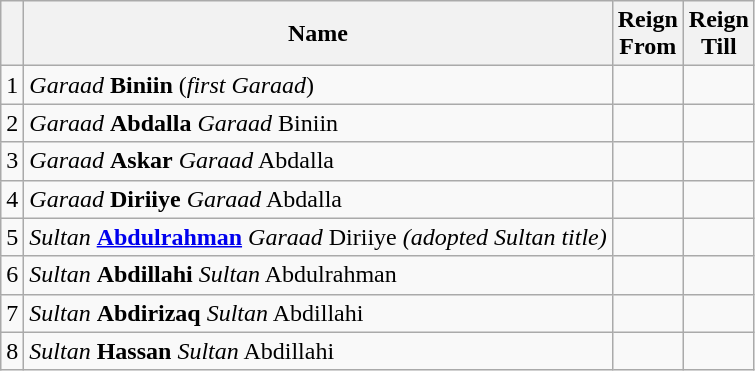<table class="wikitable">
<tr>
<th></th>
<th>Name</th>
<th>Reign<br>From</th>
<th>Reign<br>Till</th>
</tr>
<tr>
<td>1</td>
<td style="white-space:nowrap"><em>Garaad</em> <strong>Biniin</strong> (<em>first Garaad</em>)</td>
<td style="white-space:nowrap"></td>
<td></td>
</tr>
<tr>
<td>2</td>
<td style="white-space:nowrap"><em>Garaad</em> <strong>Abdalla</strong> <em>Garaad</em> Biniin</td>
<td style="white-space:nowrap"></td>
<td></td>
</tr>
<tr>
<td>3</td>
<td style="white-space:nowrap"><em>Garaad</em> <strong>Askar</strong> <em>Garaad</em> Abdalla</td>
<td style="white-space:nowrap"></td>
<td></td>
</tr>
<tr>
<td>4</td>
<td style="white-space:nowrap"><em>Garaad</em> <strong>Diriiye</strong> <em>Garaad</em> Abdalla</td>
<td style="white-space:nowrap"></td>
<td></td>
</tr>
<tr>
<td>5</td>
<td style="white-space:nowrap"><em>Sultan</em> <strong><a href='#'>Abdulrahman</a></strong> <em>Garaad</em> Diriiye <em>(adopted Sultan title)</em></td>
<td style="white-space:nowrap"></td>
<td></td>
</tr>
<tr>
<td>6</td>
<td style="white-space:nowrap"><em>Sultan</em> <strong>Abdillahi</strong> <em>Sultan</em> Abdulrahman</td>
<td style="white-space:nowrap"></td>
<td></td>
</tr>
<tr>
<td>7</td>
<td style="white-space:nowrap"><em>Sultan</em> <strong>Abdirizaq</strong> <em>Sultan</em> Abdillahi</td>
<td style="white-space:nowrap"></td>
<td></td>
</tr>
<tr>
<td>8</td>
<td style="white-space:nowrap"><em>Sultan</em> <strong>Hassan</strong>  <em>Sultan</em> Abdillahi</td>
<td style="white-space:nowrap"></td>
<td></td>
</tr>
</table>
